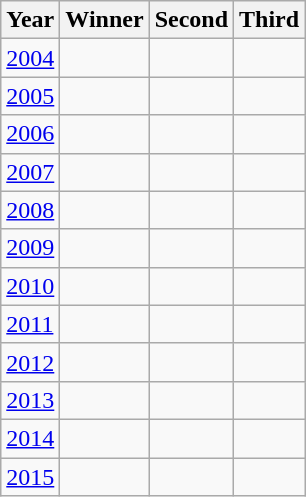<table class="wikitable">
<tr>
<th>Year</th>
<th>Winner</th>
<th>Second</th>
<th>Third</th>
</tr>
<tr>
<td><a href='#'>2004</a></td>
<td></td>
<td></td>
<td></td>
</tr>
<tr>
<td><a href='#'>2005</a></td>
<td></td>
<td></td>
<td></td>
</tr>
<tr>
<td><a href='#'>2006</a></td>
<td></td>
<td></td>
<td></td>
</tr>
<tr>
<td><a href='#'>2007</a></td>
<td></td>
<td></td>
<td></td>
</tr>
<tr>
<td><a href='#'>2008</a></td>
<td></td>
<td></td>
<td></td>
</tr>
<tr>
<td><a href='#'>2009</a></td>
<td></td>
<td></td>
<td></td>
</tr>
<tr>
<td><a href='#'>2010</a></td>
<td></td>
<td></td>
<td></td>
</tr>
<tr>
<td><a href='#'>2011</a></td>
<td></td>
<td></td>
<td></td>
</tr>
<tr>
<td><a href='#'>2012</a></td>
<td></td>
<td></td>
<td></td>
</tr>
<tr>
<td><a href='#'>2013</a></td>
<td></td>
<td></td>
<td></td>
</tr>
<tr>
<td><a href='#'>2014</a></td>
<td></td>
<td></td>
<td></td>
</tr>
<tr>
<td><a href='#'>2015</a></td>
<td></td>
<td></td>
<td></td>
</tr>
</table>
